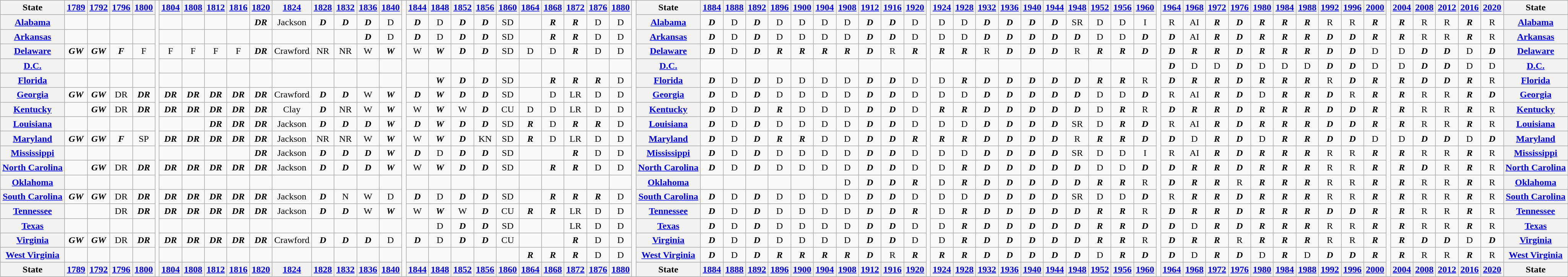<table class=wikitable style="text-align:center">
<tr>
<th>State</th>
<th><a href='#'>1789</a></th>
<th><a href='#'>1792</a></th>
<th><a href='#'>1796</a></th>
<th><a href='#'>1800</a></th>
<td rowspan=99></td>
<th><a href='#'>1804</a></th>
<th><a href='#'>1808</a></th>
<th><a href='#'>1812</a></th>
<th><a href='#'>1816</a></th>
<th><a href='#'>1820</a></th>
<th><a href='#'>1824</a></th>
<th><a href='#'>1828</a></th>
<th><a href='#'>1832</a></th>
<th><a href='#'>1836</a></th>
<th><a href='#'>1840</a></th>
<td rowspan=99></td>
<th><a href='#'>1844</a></th>
<th><a href='#'>1848</a></th>
<th><a href='#'>1852</a></th>
<th><a href='#'>1856</a></th>
<th><a href='#'>1860</a></th>
<th><a href='#'>1864</a></th>
<th><a href='#'>1868</a></th>
<th><a href='#'>1872</a></th>
<th><a href='#'>1876</a></th>
<th><a href='#'>1880</a></th>
<td rowspan=99></td>
<th>State</th>
<th><a href='#'>1884</a></th>
<th><a href='#'>1888</a></th>
<th><a href='#'>1892</a></th>
<th><a href='#'>1896</a></th>
<th><a href='#'>1900</a></th>
<th><a href='#'>1904</a></th>
<th><a href='#'>1908</a></th>
<th><a href='#'>1912</a></th>
<th><a href='#'>1916</a></th>
<th><a href='#'>1920</a></th>
<td rowspan=99></td>
<th><a href='#'>1924</a></th>
<th><a href='#'>1928</a></th>
<th><a href='#'>1932</a></th>
<th><a href='#'>1936</a></th>
<th><a href='#'>1940</a></th>
<th><a href='#'>1944</a></th>
<th><a href='#'>1948</a></th>
<th><a href='#'>1952</a></th>
<th><a href='#'>1956</a></th>
<th><a href='#'>1960</a></th>
<td rowspan=99></td>
<th><a href='#'>1964</a></th>
<th><a href='#'>1968</a></th>
<th><a href='#'>1972</a></th>
<th><a href='#'>1976</a></th>
<th><a href='#'>1980</a></th>
<th><a href='#'>1984</a></th>
<th><a href='#'>1988</a></th>
<th><a href='#'>1992</a></th>
<th><a href='#'>1996</a></th>
<th><a href='#'>2000</a></th>
<td rowspan=99></td>
<th><a href='#'>2004</a></th>
<th><a href='#'>2008</a></th>
<th><a href='#'>2012</a></th>
<th><a href='#'>2016</a></th>
<th><a href='#'>2020</a></th>
<th>State</th>
</tr>
<tr>
<th nowrap><a href='#'>Alabama</a></th>
<td> </td>
<td> </td>
<td> </td>
<td> </td>
<td> </td>
<td> </td>
<td> </td>
<td> </td>
<td><strong><em>DR</em></strong></td>
<td>Jackson</td>
<td><strong><em>D</em></strong></td>
<td><strong><em>D</em></strong></td>
<td><strong><em>D</em></strong></td>
<td>D</td>
<td><strong><em>D</em></strong></td>
<td>D</td>
<td><strong><em>D</em></strong></td>
<td><strong><em>D</em></strong></td>
<td>SD</td>
<td> </td>
<td><strong><em>R</em></strong></td>
<td><strong><em>R</em></strong></td>
<td>D</td>
<td>D</td>
<th nowrap><a href='#'>Alabama</a></th>
<td><strong><em>D</em></strong></td>
<td>D</td>
<td><strong><em>D</em></strong></td>
<td>D</td>
<td>D</td>
<td>D</td>
<td>D</td>
<td><strong><em>D</em></strong></td>
<td><strong><em>D</em></strong></td>
<td>D</td>
<td>D</td>
<td>D</td>
<td><strong><em>D</em></strong></td>
<td><strong><em>D</em></strong></td>
<td><strong><em>D</em></strong></td>
<td><strong><em>D</em></strong></td>
<td>SR</td>
<td>D</td>
<td>D</td>
<td>I</td>
<td>R</td>
<td>AI</td>
<td><strong><em>R</em></strong></td>
<td><strong><em>D</em></strong></td>
<td><strong><em>R</em></strong></td>
<td><strong><em>R</em></strong></td>
<td><strong><em>R</em></strong></td>
<td>R</td>
<td>R</td>
<td><strong><em>R</em></strong></td>
<td><strong><em>R</em></strong></td>
<td>R</td>
<td>R</td>
<td><strong><em>R</em></strong></td>
<td>R</td>
<th nowrap><a href='#'>Alabama</a></th>
</tr>
<tr>
<th nowrap><a href='#'>Arkansas</a></th>
<td> </td>
<td> </td>
<td> </td>
<td> </td>
<td> </td>
<td> </td>
<td> </td>
<td> </td>
<td> </td>
<td> </td>
<td> </td>
<td> </td>
<td><strong><em>D</em></strong></td>
<td>D</td>
<td><strong><em>D</em></strong></td>
<td>D</td>
<td><strong><em>D</em></strong></td>
<td><strong><em>D</em></strong></td>
<td>SD</td>
<td> </td>
<td><strong><em>R</em></strong></td>
<td><strong><em>R</em></strong></td>
<td>D</td>
<td>D</td>
<th nowrap><a href='#'>Arkansas</a></th>
<td><strong><em>D</em></strong></td>
<td>D</td>
<td><strong><em>D</em></strong></td>
<td>D</td>
<td>D</td>
<td>D</td>
<td>D</td>
<td><strong><em>D</em></strong></td>
<td><strong><em>D</em></strong></td>
<td>D</td>
<td>D</td>
<td>D</td>
<td><strong><em>D</em></strong></td>
<td><strong><em>D</em></strong></td>
<td><strong><em>D</em></strong></td>
<td><strong><em>D</em></strong></td>
<td><strong><em>D</em></strong></td>
<td>D</td>
<td>D</td>
<td><strong><em>D</em></strong></td>
<td><strong><em>D</em></strong></td>
<td>AI</td>
<td><strong><em>R</em></strong></td>
<td><strong><em>D</em></strong></td>
<td><strong><em>R</em></strong></td>
<td><strong><em>R</em></strong></td>
<td><strong><em>R</em></strong></td>
<td><strong><em>D</em></strong></td>
<td><strong><em>D</em></strong></td>
<td><strong><em>R</em></strong></td>
<td><strong><em>R</em></strong></td>
<td>R</td>
<td>R</td>
<td><strong><em>R</em></strong></td>
<td>R</td>
<th nowrap><a href='#'>Arkansas</a></th>
</tr>
<tr>
<th nowrap><a href='#'>Delaware</a></th>
<td><strong><em>GW</em></strong></td>
<td><strong><em>GW</em></strong></td>
<td><strong><em>F</em></strong></td>
<td>F</td>
<td>F</td>
<td>F</td>
<td>F</td>
<td>F</td>
<td><strong><em>DR</em></strong></td>
<td>Crawford</td>
<td>NR</td>
<td>NR</td>
<td>W</td>
<td><strong><em>W</em></strong></td>
<td>W</td>
<td><strong><em>W</em></strong></td>
<td><strong><em>D</em></strong></td>
<td><strong><em>D</em></strong></td>
<td>SD</td>
<td>D</td>
<td>D</td>
<td><strong><em>R</em></strong></td>
<td>D</td>
<td>D</td>
<th nowrap><a href='#'>Delaware</a></th>
<td><strong><em>D</em></strong></td>
<td>D</td>
<td><strong><em>D</em></strong></td>
<td><strong><em>R</em></strong></td>
<td><strong><em>R</em></strong></td>
<td><strong><em>R</em></strong></td>
<td><strong><em>R</em></strong></td>
<td><strong><em>D</em></strong></td>
<td>R</td>
<td><strong><em>R</em></strong></td>
<td><strong><em>R</em></strong></td>
<td><strong><em>R</em></strong></td>
<td>R</td>
<td><strong><em>D</em></strong></td>
<td><strong><em>D</em></strong></td>
<td><strong><em>D</em></strong></td>
<td>R</td>
<td><strong><em>R</em></strong></td>
<td><strong><em>R</em></strong></td>
<td><strong><em>D</em></strong></td>
<td><strong><em>D</em></strong></td>
<td><strong><em>R</em></strong></td>
<td><strong><em>R</em></strong></td>
<td><strong><em>D</em></strong></td>
<td><strong><em>R</em></strong></td>
<td><strong><em>R</em></strong></td>
<td><strong><em>R</em></strong></td>
<td><strong><em>D</em></strong></td>
<td><strong><em>D</em></strong></td>
<td>D</td>
<td>D</td>
<td><strong><em>D</em></strong></td>
<td><strong><em>D</em></strong></td>
<td>D</td>
<td><strong><em>D</em></strong></td>
<th nowrap><a href='#'>Delaware</a></th>
</tr>
<tr>
<th nowrap><a href='#'>D.C.</a></th>
<td> </td>
<td> </td>
<td> </td>
<td> </td>
<td> </td>
<td> </td>
<td> </td>
<td> </td>
<td> </td>
<td> </td>
<td> </td>
<td> </td>
<td> </td>
<td> </td>
<td> </td>
<td> </td>
<td> </td>
<td> </td>
<td> </td>
<td> </td>
<td> </td>
<td> </td>
<td> </td>
<td> </td>
<th nowrap><a href='#'>D.C.</a></th>
<td> </td>
<td> </td>
<td> </td>
<td> </td>
<td> </td>
<td> </td>
<td> </td>
<td> </td>
<td> </td>
<td> </td>
<td> </td>
<td> </td>
<td> </td>
<td> </td>
<td> </td>
<td> </td>
<td> </td>
<td> </td>
<td> </td>
<td> </td>
<td><strong><em>D</em></strong></td>
<td>D</td>
<td>D</td>
<td><strong><em>D</em></strong></td>
<td>D</td>
<td>D</td>
<td>D</td>
<td><strong><em>D</em></strong></td>
<td><strong><em>D</em></strong></td>
<td>D</td>
<td>D</td>
<td><strong><em>D</em></strong></td>
<td><strong><em>D</em></strong></td>
<td>D</td>
<td>D</td>
<th nowrap><a href='#'>D.C.</a></th>
</tr>
<tr>
<th nowrap><a href='#'>Florida</a></th>
<td> </td>
<td> </td>
<td> </td>
<td> </td>
<td> </td>
<td> </td>
<td> </td>
<td> </td>
<td> </td>
<td> </td>
<td> </td>
<td> </td>
<td> </td>
<td> </td>
<td> </td>
<td><strong><em>W</em></strong></td>
<td><strong><em>D</em></strong></td>
<td><strong><em>D</em></strong></td>
<td>SD</td>
<td> </td>
<td><strong><em>R</em></strong></td>
<td><strong><em>R</em></strong></td>
<td><strong><em>R</em></strong></td>
<td>D</td>
<th nowrap><a href='#'>Florida</a></th>
<td><strong><em>D</em></strong></td>
<td>D</td>
<td><strong><em>D</em></strong></td>
<td>D</td>
<td>D</td>
<td>D</td>
<td>D</td>
<td><strong><em>D</em></strong></td>
<td><strong><em>D</em></strong></td>
<td>D</td>
<td>D</td>
<td><strong><em>R</em></strong></td>
<td><strong><em>D</em></strong></td>
<td><strong><em>D</em></strong></td>
<td><strong><em>D</em></strong></td>
<td><strong><em>D</em></strong></td>
<td><strong><em>D</em></strong></td>
<td><strong><em>R</em></strong></td>
<td><strong><em>R</em></strong></td>
<td>R</td>
<td><strong><em>D</em></strong></td>
<td><strong><em>R</em></strong></td>
<td><strong><em>R</em></strong></td>
<td><strong><em>D</em></strong></td>
<td><strong><em>R</em></strong></td>
<td><strong><em>R</em></strong></td>
<td><strong><em>R</em></strong></td>
<td>R</td>
<td><strong><em>D</em></strong></td>
<td><strong><em>R</em></strong></td>
<td><strong><em>R</em></strong></td>
<td><strong><em>D</em></strong></td>
<td><strong><em>D</em></strong></td>
<td><strong><em>R</em></strong></td>
<td>R</td>
<th nowrap><a href='#'>Florida</a></th>
</tr>
<tr>
<th nowrap><a href='#'>Georgia</a></th>
<td><strong><em>GW</em></strong></td>
<td><strong><em>GW</em></strong></td>
<td>DR</td>
<td><strong><em>DR</em></strong></td>
<td><strong><em>DR</em></strong></td>
<td><strong><em>DR</em></strong></td>
<td><strong><em>DR</em></strong></td>
<td><strong><em>DR</em></strong></td>
<td><strong><em>DR</em></strong></td>
<td>Crawford</td>
<td><strong><em>D</em></strong></td>
<td><strong><em>D</em></strong></td>
<td>W</td>
<td><strong><em>W</em></strong></td>
<td><strong><em>D</em></strong></td>
<td><strong><em>W</em></strong></td>
<td><strong><em>D</em></strong></td>
<td><strong><em>D</em></strong></td>
<td>SD</td>
<td> </td>
<td>D</td>
<td>LR</td>
<td>D</td>
<td>D</td>
<th nowrap><a href='#'>Georgia</a></th>
<td><strong><em>D</em></strong></td>
<td>D</td>
<td><strong><em>D</em></strong></td>
<td>D</td>
<td>D</td>
<td>D</td>
<td>D</td>
<td><strong><em>D</em></strong></td>
<td><strong><em>D</em></strong></td>
<td>D</td>
<td>D</td>
<td>D</td>
<td><strong><em>D</em></strong></td>
<td><strong><em>D</em></strong></td>
<td><strong><em>D</em></strong></td>
<td><strong><em>D</em></strong></td>
<td><strong><em>D</em></strong></td>
<td>D</td>
<td>D</td>
<td><strong><em>D</em></strong></td>
<td>R</td>
<td>AI</td>
<td><strong><em>R</em></strong></td>
<td><strong><em>D</em></strong></td>
<td>D</td>
<td><strong><em>R</em></strong></td>
<td><strong><em>R</em></strong></td>
<td><strong><em>D</em></strong></td>
<td>R</td>
<td><strong><em>R</em></strong></td>
<td><strong><em>R</em></strong></td>
<td>R</td>
<td>R</td>
<td><strong><em>R</em></strong></td>
<td><strong><em>D</em></strong></td>
<th nowrap><a href='#'>Georgia</a></th>
</tr>
<tr>
<th nowrap><a href='#'>Kentucky</a></th>
<td> </td>
<td><strong><em>GW</em></strong></td>
<td>DR</td>
<td><strong><em>DR</em></strong></td>
<td><strong><em>DR</em></strong></td>
<td><strong><em>DR</em></strong></td>
<td><strong><em>DR</em></strong></td>
<td><strong><em>DR</em></strong></td>
<td><strong><em>DR</em></strong></td>
<td>Clay</td>
<td><strong><em>D</em></strong></td>
<td>NR</td>
<td>W</td>
<td><strong><em>W</em></strong></td>
<td>W</td>
<td><strong><em>W</em></strong></td>
<td>W</td>
<td><strong><em>D</em></strong></td>
<td>CU</td>
<td>D</td>
<td>D</td>
<td>LR</td>
<td>D</td>
<td>D</td>
<th nowrap><a href='#'>Kentucky</a></th>
<td><strong><em>D</em></strong></td>
<td>D</td>
<td><strong><em>D</em></strong></td>
<td><strong><em>R</em></strong></td>
<td>D</td>
<td>D</td>
<td>D</td>
<td><strong><em>D</em></strong></td>
<td><strong><em>D</em></strong></td>
<td>D</td>
<td><strong><em>R</em></strong></td>
<td><strong><em>R</em></strong></td>
<td><strong><em>D</em></strong></td>
<td><strong><em>D</em></strong></td>
<td><strong><em>D</em></strong></td>
<td><strong><em>D</em></strong></td>
<td><strong><em>D</em></strong></td>
<td>D</td>
<td><strong><em>R</em></strong></td>
<td>R</td>
<td><strong><em>D</em></strong></td>
<td><strong><em>R</em></strong></td>
<td><strong><em>R</em></strong></td>
<td><strong><em>D</em></strong></td>
<td><strong><em>R</em></strong></td>
<td><strong><em>R</em></strong></td>
<td><strong><em>R</em></strong></td>
<td><strong><em>D</em></strong></td>
<td><strong><em>D</em></strong></td>
<td><strong><em>R</em></strong></td>
<td><strong><em>R</em></strong></td>
<td>R</td>
<td>R</td>
<td><strong><em>R</em></strong></td>
<td>R</td>
<th nowrap><a href='#'>Kentucky</a></th>
</tr>
<tr>
<th nowrap><a href='#'>Louisiana</a></th>
<td> </td>
<td> </td>
<td> </td>
<td> </td>
<td> </td>
<td> </td>
<td><strong><em>DR</em></strong></td>
<td><strong><em>DR</em></strong></td>
<td><strong><em>DR</em></strong></td>
<td>Jackson</td>
<td><strong><em>D</em></strong></td>
<td><strong><em>D</em></strong></td>
<td><strong><em>D</em></strong></td>
<td><strong><em>W</em></strong></td>
<td><strong><em>D</em></strong></td>
<td><strong><em>W</em></strong></td>
<td><strong><em>D</em></strong></td>
<td><strong><em>D</em></strong></td>
<td>SD</td>
<td><strong><em>R</em></strong></td>
<td>D</td>
<td><strong><em>R</em></strong></td>
<td><strong><em>R</em></strong></td>
<td>D</td>
<th nowrap><a href='#'>Louisiana</a></th>
<td><strong><em>D</em></strong></td>
<td>D</td>
<td><strong><em>D</em></strong></td>
<td>D</td>
<td>D</td>
<td>D</td>
<td>D</td>
<td><strong><em>D</em></strong></td>
<td><strong><em>D</em></strong></td>
<td>D</td>
<td>D</td>
<td>D</td>
<td><strong><em>D</em></strong></td>
<td><strong><em>D</em></strong></td>
<td><strong><em>D</em></strong></td>
<td><strong><em>D</em></strong></td>
<td>SR</td>
<td>D</td>
<td><strong><em>R</em></strong></td>
<td><strong><em>D</em></strong></td>
<td>R</td>
<td>AI</td>
<td><strong><em>R</em></strong></td>
<td><strong><em>D</em></strong></td>
<td><strong><em>R</em></strong></td>
<td><strong><em>R</em></strong></td>
<td><strong><em>R</em></strong></td>
<td><strong><em>D</em></strong></td>
<td><strong><em>D</em></strong></td>
<td><strong><em>R</em></strong></td>
<td><strong><em>R</em></strong></td>
<td>R</td>
<td>R</td>
<td><strong><em>R</em></strong></td>
<td>R</td>
<th nowrap><a href='#'>Louisiana</a></th>
</tr>
<tr>
<th nowrap><a href='#'>Maryland</a></th>
<td><strong><em>GW</em></strong></td>
<td><strong><em>GW</em></strong></td>
<td><strong><em>F</em></strong></td>
<td>SP</td>
<td><strong><em>DR</em></strong></td>
<td><strong><em>DR</em></strong></td>
<td><strong><em>DR</em></strong></td>
<td><strong><em>DR</em></strong></td>
<td><strong><em>DR</em></strong></td>
<td>Jackson</td>
<td>NR</td>
<td>NR</td>
<td>W</td>
<td><strong><em>W</em></strong></td>
<td>W</td>
<td><strong><em>W</em></strong></td>
<td><strong><em>D</em></strong></td>
<td>KN</td>
<td>SD</td>
<td><strong><em>R</em></strong></td>
<td>D</td>
<td>LR</td>
<td>D</td>
<td>D</td>
<th nowrap><a href='#'>Maryland</a></th>
<td><strong><em>D</em></strong></td>
<td>D</td>
<td><strong><em>D</em></strong></td>
<td><strong><em>R</em></strong></td>
<td><strong><em>R</em></strong></td>
<td>D</td>
<td>D</td>
<td><strong><em>D</em></strong></td>
<td><strong><em>D</em></strong></td>
<td><strong><em>R</em></strong></td>
<td><strong><em>R</em></strong></td>
<td><strong><em>R</em></strong></td>
<td><strong><em>D</em></strong></td>
<td><strong><em>D</em></strong></td>
<td><strong><em>D</em></strong></td>
<td><strong><em>D</em></strong></td>
<td>R</td>
<td><strong><em>R</em></strong></td>
<td><strong><em>R</em></strong></td>
<td><strong><em>D</em></strong></td>
<td><strong><em>D</em></strong></td>
<td>D</td>
<td><strong><em>R</em></strong></td>
<td><strong><em>D</em></strong></td>
<td>D</td>
<td><strong><em>R</em></strong></td>
<td><strong><em>R</em></strong></td>
<td><strong><em>D</em></strong></td>
<td><strong><em>D</em></strong></td>
<td>D</td>
<td>D</td>
<td><strong><em>D</em></strong></td>
<td><strong><em>D</em></strong></td>
<td>D</td>
<td><strong><em>D</em></strong></td>
<th nowrap><a href='#'>Maryland</a></th>
</tr>
<tr>
<th nowrap><a href='#'>Mississippi</a></th>
<td> </td>
<td> </td>
<td> </td>
<td> </td>
<td> </td>
<td> </td>
<td> </td>
<td> </td>
<td><strong><em>DR</em></strong></td>
<td>Jackson</td>
<td><strong><em>D</em></strong></td>
<td><strong><em>D</em></strong></td>
<td><strong><em>D</em></strong></td>
<td><strong><em>W</em></strong></td>
<td><strong><em>D</em></strong></td>
<td>D</td>
<td><strong><em>D</em></strong></td>
<td><strong><em>D</em></strong></td>
<td>SD</td>
<td> </td>
<td> </td>
<td><strong><em>R</em></strong></td>
<td>D</td>
<td>D</td>
<th nowrap><a href='#'>Mississippi</a></th>
<td><strong><em>D</em></strong></td>
<td>D</td>
<td><strong><em>D</em></strong></td>
<td>D</td>
<td>D</td>
<td>D</td>
<td>D</td>
<td><strong><em>D</em></strong></td>
<td><strong><em>D</em></strong></td>
<td>D</td>
<td>D</td>
<td>D</td>
<td><strong><em>D</em></strong></td>
<td><strong><em>D</em></strong></td>
<td><strong><em>D</em></strong></td>
<td><strong><em>D</em></strong></td>
<td>SR</td>
<td>D</td>
<td>D</td>
<td>I</td>
<td>R</td>
<td>AI</td>
<td><strong><em>R</em></strong></td>
<td><strong><em>D</em></strong></td>
<td><strong><em>R</em></strong></td>
<td><strong><em>R</em></strong></td>
<td><strong><em>R</em></strong></td>
<td>R</td>
<td>R</td>
<td><strong><em>R</em></strong></td>
<td><strong><em>R</em></strong></td>
<td>R</td>
<td>R</td>
<td><strong><em>R</em></strong></td>
<td>R</td>
<th nowrap><a href='#'>Mississippi</a></th>
</tr>
<tr>
<th nowrap><a href='#'>North Carolina</a></th>
<td> </td>
<td><strong><em>GW</em></strong></td>
<td>DR</td>
<td><strong><em>DR</em></strong></td>
<td><strong><em>DR</em></strong></td>
<td><strong><em>DR</em></strong></td>
<td><strong><em>DR</em></strong></td>
<td><strong><em>DR</em></strong></td>
<td><strong><em>DR</em></strong></td>
<td>Jackson</td>
<td><strong><em>D</em></strong></td>
<td><strong><em>D</em></strong></td>
<td><strong><em>D</em></strong></td>
<td><strong><em>W</em></strong></td>
<td>W</td>
<td><strong><em>W</em></strong></td>
<td><strong><em>D</em></strong></td>
<td><strong><em>D</em></strong></td>
<td>SD</td>
<td> </td>
<td><strong><em>R</em></strong></td>
<td><strong><em>R</em></strong></td>
<td>D</td>
<td>D</td>
<th nowrap><a href='#'>North Carolina</a></th>
<td><strong><em>D</em></strong></td>
<td>D</td>
<td><strong><em>D</em></strong></td>
<td>D</td>
<td>D</td>
<td>D</td>
<td>D</td>
<td><strong><em>D</em></strong></td>
<td><strong><em>D</em></strong></td>
<td>D</td>
<td>D</td>
<td><strong><em>R</em></strong></td>
<td><strong><em>D</em></strong></td>
<td><strong><em>D</em></strong></td>
<td><strong><em>D</em></strong></td>
<td><strong><em>D</em></strong></td>
<td><strong><em>D</em></strong></td>
<td>D</td>
<td>D</td>
<td><strong><em>D</em></strong></td>
<td><strong><em>D</em></strong></td>
<td><strong><em>R</em></strong></td>
<td><strong><em>R</em></strong></td>
<td><strong><em>D</em></strong></td>
<td><strong><em>R</em></strong></td>
<td><strong><em>R</em></strong></td>
<td><strong><em>R</em></strong></td>
<td>R</td>
<td>R</td>
<td><strong><em>R</em></strong></td>
<td><strong><em>R</em></strong></td>
<td><strong><em>D</em></strong></td>
<td>R</td>
<td><strong><em>R</em></strong></td>
<td>R</td>
<th nowrap><a href='#'>North Carolina</a></th>
</tr>
<tr>
<th nowrap><a href='#'>Oklahoma</a></th>
<td> </td>
<td> </td>
<td> </td>
<td> </td>
<td> </td>
<td> </td>
<td> </td>
<td> </td>
<td> </td>
<td> </td>
<td> </td>
<td> </td>
<td> </td>
<td> </td>
<td> </td>
<td> </td>
<td> </td>
<td> </td>
<td> </td>
<td> </td>
<td> </td>
<td> </td>
<td> </td>
<td> </td>
<th nowrap><a href='#'>Oklahoma</a></th>
<td> </td>
<td> </td>
<td> </td>
<td> </td>
<td> </td>
<td> </td>
<td>D</td>
<td><strong><em>D</em></strong></td>
<td><strong><em>D</em></strong></td>
<td><strong><em>R</em></strong></td>
<td>D</td>
<td><strong><em>R</em></strong></td>
<td><strong><em>D</em></strong></td>
<td><strong><em>D</em></strong></td>
<td><strong><em>D</em></strong></td>
<td><strong><em>D</em></strong></td>
<td><strong><em>D</em></strong></td>
<td><strong><em>R</em></strong></td>
<td><strong><em>R</em></strong></td>
<td>R</td>
<td><strong><em>D</em></strong></td>
<td><strong><em>R</em></strong></td>
<td><strong><em>R</em></strong></td>
<td>R</td>
<td><strong><em>R</em></strong></td>
<td><strong><em>R</em></strong></td>
<td><strong><em>R</em></strong></td>
<td>R</td>
<td>R</td>
<td><strong><em>R</em></strong></td>
<td><strong><em>R</em></strong></td>
<td>R</td>
<td>R</td>
<td><strong><em>R</em></strong></td>
<td>R</td>
<th nowrap><a href='#'>Oklahoma</a></th>
</tr>
<tr>
<th nowrap><a href='#'>South Carolina</a></th>
<td><strong><em>GW</em></strong></td>
<td><strong><em>GW</em></strong></td>
<td>DR</td>
<td><strong><em>DR</em></strong></td>
<td><strong><em>DR</em></strong></td>
<td><strong><em>DR</em></strong></td>
<td><strong><em>DR</em></strong></td>
<td><strong><em>DR</em></strong></td>
<td><strong><em>DR</em></strong></td>
<td>Jackson</td>
<td><strong><em>D</em></strong></td>
<td>N</td>
<td>W</td>
<td>D</td>
<td><strong><em>D</em></strong></td>
<td>D</td>
<td><strong><em>D</em></strong></td>
<td><strong><em>D</em></strong></td>
<td>SD</td>
<td> </td>
<td><strong><em>R</em></strong></td>
<td><strong><em>R</em></strong></td>
<td><strong><em>R</em></strong></td>
<td>D</td>
<th nowrap><a href='#'>South Carolina</a></th>
<td><strong><em>D</em></strong></td>
<td>D</td>
<td><strong><em>D</em></strong></td>
<td>D</td>
<td>D</td>
<td>D</td>
<td>D</td>
<td><strong><em>D</em></strong></td>
<td><strong><em>D</em></strong></td>
<td>D</td>
<td>D</td>
<td>D</td>
<td><strong><em>D</em></strong></td>
<td><strong><em>D</em></strong></td>
<td><strong><em>D</em></strong></td>
<td><strong><em>D</em></strong></td>
<td>SR</td>
<td>D</td>
<td>D</td>
<td><strong><em>D</em></strong></td>
<td>R</td>
<td><strong><em>R</em></strong></td>
<td><strong><em>R</em></strong></td>
<td><strong><em>D</em></strong></td>
<td><strong><em>R</em></strong></td>
<td><strong><em>R</em></strong></td>
<td><strong><em>R</em></strong></td>
<td>R</td>
<td>R</td>
<td><strong><em>R</em></strong></td>
<td><strong><em>R</em></strong></td>
<td>R</td>
<td>R</td>
<td><strong><em>R</em></strong></td>
<td>R</td>
<th nowrap><a href='#'>South Carolina</a></th>
</tr>
<tr>
<th nowrap><a href='#'>Tennessee</a></th>
<td> </td>
<td> </td>
<td>DR</td>
<td><strong><em>DR</em></strong></td>
<td><strong><em>DR</em></strong></td>
<td><strong><em>DR</em></strong></td>
<td><strong><em>DR</em></strong></td>
<td><strong><em>DR</em></strong></td>
<td><strong><em>DR</em></strong></td>
<td>Jackson</td>
<td><strong><em>D</em></strong></td>
<td><strong><em>D</em></strong></td>
<td>W</td>
<td><strong><em>W</em></strong></td>
<td>W</td>
<td><strong><em>W</em></strong></td>
<td>W</td>
<td><strong><em>D</em></strong></td>
<td>CU</td>
<td><strong><em>R</em></strong></td>
<td><strong><em>R</em></strong></td>
<td>LR</td>
<td>D</td>
<td>D</td>
<th nowrap><a href='#'>Tennessee</a></th>
<td><strong><em>D</em></strong></td>
<td>D</td>
<td><strong><em>D</em></strong></td>
<td>D</td>
<td>D</td>
<td>D</td>
<td>D</td>
<td><strong><em>D</em></strong></td>
<td><strong><em>D</em></strong></td>
<td><strong><em>R</em></strong></td>
<td>D</td>
<td><strong><em>R</em></strong></td>
<td><strong><em>D</em></strong></td>
<td><strong><em>D</em></strong></td>
<td><strong><em>D</em></strong></td>
<td><strong><em>D</em></strong></td>
<td><strong><em>D</em></strong></td>
<td><strong><em>R</em></strong></td>
<td><strong><em>R</em></strong></td>
<td>R</td>
<td><strong><em>D</em></strong></td>
<td><strong><em>R</em></strong></td>
<td><strong><em>R</em></strong></td>
<td><strong><em>D</em></strong></td>
<td><strong><em>R</em></strong></td>
<td><strong><em>R</em></strong></td>
<td><strong><em>R</em></strong></td>
<td><strong><em>D</em></strong></td>
<td><strong><em>D</em></strong></td>
<td><strong><em>R</em></strong></td>
<td><strong><em>R</em></strong></td>
<td>R</td>
<td>R</td>
<td><strong><em>R</em></strong></td>
<td>R</td>
<th nowrap><a href='#'>Tennessee</a></th>
</tr>
<tr>
<th nowrap><a href='#'>Texas</a></th>
<td> </td>
<td> </td>
<td> </td>
<td> </td>
<td> </td>
<td> </td>
<td> </td>
<td> </td>
<td> </td>
<td> </td>
<td> </td>
<td> </td>
<td> </td>
<td> </td>
<td> </td>
<td>D</td>
<td><strong><em>D</em></strong></td>
<td><strong><em>D</em></strong></td>
<td>SD</td>
<td> </td>
<td> </td>
<td>LR</td>
<td>D</td>
<td>D</td>
<th nowrap><a href='#'>Texas</a></th>
<td><strong><em>D</em></strong></td>
<td>D</td>
<td><strong><em>D</em></strong></td>
<td>D</td>
<td>D</td>
<td>D</td>
<td>D</td>
<td><strong><em>D</em></strong></td>
<td><strong><em>D</em></strong></td>
<td>D</td>
<td>D</td>
<td><strong><em>R</em></strong></td>
<td><strong><em>D</em></strong></td>
<td><strong><em>D</em></strong></td>
<td><strong><em>D</em></strong></td>
<td><strong><em>D</em></strong></td>
<td><strong><em>D</em></strong></td>
<td><strong><em>R</em></strong></td>
<td><strong><em>R</em></strong></td>
<td><strong><em>D</em></strong></td>
<td><strong><em>D</em></strong></td>
<td>D</td>
<td><strong><em>R</em></strong></td>
<td><strong><em>D</em></strong></td>
<td><strong><em>R</em></strong></td>
<td><strong><em>R</em></strong></td>
<td><strong><em>R</em></strong></td>
<td>R</td>
<td>R</td>
<td><strong><em>R</em></strong></td>
<td><strong><em>R</em></strong></td>
<td>R</td>
<td>R</td>
<td><strong><em>R</em></strong></td>
<td>R</td>
<th nowrap><a href='#'>Texas</a></th>
</tr>
<tr>
<th nowrap><a href='#'>Virginia</a></th>
<td><strong><em>GW</em></strong></td>
<td><strong><em>GW</em></strong></td>
<td>DR</td>
<td><strong><em>DR</em></strong></td>
<td><strong><em>DR</em></strong></td>
<td><strong><em>DR</em></strong></td>
<td><strong><em>DR</em></strong></td>
<td><strong><em>DR</em></strong></td>
<td><strong><em>DR</em></strong></td>
<td>Crawford</td>
<td><strong><em>D</em></strong></td>
<td><strong><em>D</em></strong></td>
<td><strong><em>D</em></strong></td>
<td>D</td>
<td><strong><em>D</em></strong></td>
<td>D</td>
<td><strong><em>D</em></strong></td>
<td><strong><em>D</em></strong></td>
<td>CU</td>
<td> </td>
<td> </td>
<td><strong><em>R</em></strong></td>
<td>D</td>
<td>D</td>
<th nowrap><a href='#'>Virginia</a></th>
<td><strong><em>D</em></strong></td>
<td>D</td>
<td><strong><em>D</em></strong></td>
<td>D</td>
<td>D</td>
<td>D</td>
<td>D</td>
<td><strong><em>D</em></strong></td>
<td><strong><em>D</em></strong></td>
<td>D</td>
<td>D</td>
<td><strong><em>R</em></strong></td>
<td><strong><em>D</em></strong></td>
<td><strong><em>D</em></strong></td>
<td><strong><em>D</em></strong></td>
<td><strong><em>D</em></strong></td>
<td><strong><em>D</em></strong></td>
<td><strong><em>R</em></strong></td>
<td><strong><em>R</em></strong></td>
<td>R</td>
<td><strong><em>D</em></strong></td>
<td><strong><em>R</em></strong></td>
<td><strong><em>R</em></strong></td>
<td>R</td>
<td><strong><em>R</em></strong></td>
<td><strong><em>R</em></strong></td>
<td><strong><em>R</em></strong></td>
<td>R</td>
<td>R</td>
<td><strong><em>R</em></strong></td>
<td><strong><em>R</em></strong></td>
<td><strong><em>D</em></strong></td>
<td><strong><em>D</em></strong></td>
<td>D</td>
<td><strong><em>D</em></strong></td>
<th nowrap><a href='#'>Virginia</a></th>
</tr>
<tr>
<th nowrap><a href='#'>West Virginia</a></th>
<td> </td>
<td> </td>
<td> </td>
<td> </td>
<td> </td>
<td> </td>
<td> </td>
<td> </td>
<td> </td>
<td> </td>
<td> </td>
<td> </td>
<td> </td>
<td> </td>
<td> </td>
<td> </td>
<td> </td>
<td> </td>
<td> </td>
<td><strong><em>R</em></strong></td>
<td><strong><em>R</em></strong></td>
<td><strong><em>R</em></strong></td>
<td>D</td>
<td>D</td>
<th nowrap><a href='#'>West Virginia</a></th>
<td><strong><em>D</em></strong></td>
<td>D</td>
<td><strong><em>D</em></strong></td>
<td><strong><em>R</em></strong></td>
<td><strong><em>R</em></strong></td>
<td><strong><em>R</em></strong></td>
<td><strong><em>R</em></strong></td>
<td><strong><em>D</em></strong></td>
<td>R</td>
<td><strong><em>R</em></strong></td>
<td><strong><em>R</em></strong></td>
<td><strong><em>R</em></strong></td>
<td><strong><em>D</em></strong></td>
<td><strong><em>D</em></strong></td>
<td><strong><em>D</em></strong></td>
<td><strong><em>D</em></strong></td>
<td><strong><em>D</em></strong></td>
<td>D</td>
<td><strong><em>R</em></strong></td>
<td><strong><em>D</em></strong></td>
<td><strong><em>D</em></strong></td>
<td>D</td>
<td><strong><em>R</em></strong></td>
<td><strong><em>D</em></strong></td>
<td>D</td>
<td><strong><em>R</em></strong></td>
<td>D</td>
<td><strong><em>D</em></strong></td>
<td><strong><em>D</em></strong></td>
<td><strong><em>R</em></strong></td>
<td><strong><em>R</em></strong></td>
<td>R</td>
<td>R</td>
<td><strong><em>R</em></strong></td>
<td>R</td>
<th nowrap><a href='#'>West Virginia</a></th>
</tr>
<tr>
<th>State</th>
<th><a href='#'>1789</a></th>
<th><a href='#'>1792</a></th>
<th><a href='#'>1796</a></th>
<th><a href='#'>1800</a></th>
<th><a href='#'>1804</a></th>
<th><a href='#'>1808</a></th>
<th><a href='#'>1812</a></th>
<th><a href='#'>1816</a></th>
<th><a href='#'>1820</a></th>
<th><a href='#'>1824</a></th>
<th><a href='#'>1828</a></th>
<th><a href='#'>1832</a></th>
<th><a href='#'>1836</a></th>
<th><a href='#'>1840</a></th>
<th><a href='#'>1844</a></th>
<th><a href='#'>1848</a></th>
<th><a href='#'>1852</a></th>
<th><a href='#'>1856</a></th>
<th><a href='#'>1860</a></th>
<th><a href='#'>1864</a></th>
<th><a href='#'>1868</a></th>
<th><a href='#'>1872</a></th>
<th><a href='#'>1876</a></th>
<th><a href='#'>1880</a></th>
<th>State</th>
<th><a href='#'>1884</a></th>
<th><a href='#'>1888</a></th>
<th><a href='#'>1892</a></th>
<th><a href='#'>1896</a></th>
<th><a href='#'>1900</a></th>
<th><a href='#'>1904</a></th>
<th><a href='#'>1908</a></th>
<th><a href='#'>1912</a></th>
<th><a href='#'>1916</a></th>
<th><a href='#'>1920</a></th>
<th><a href='#'>1924</a></th>
<th><a href='#'>1928</a></th>
<th><a href='#'>1932</a></th>
<th><a href='#'>1936</a></th>
<th><a href='#'>1940</a></th>
<th><a href='#'>1944</a></th>
<th><a href='#'>1948</a></th>
<th><a href='#'>1952</a></th>
<th><a href='#'>1956</a></th>
<th><a href='#'>1960</a></th>
<th><a href='#'>1964</a></th>
<th><a href='#'>1968</a></th>
<th><a href='#'>1972</a></th>
<th><a href='#'>1976</a></th>
<th><a href='#'>1980</a></th>
<th><a href='#'>1984</a></th>
<th><a href='#'>1988</a></th>
<th><a href='#'>1992</a></th>
<th><a href='#'>1996</a></th>
<th><a href='#'>2000</a></th>
<th><a href='#'>2004</a></th>
<th><a href='#'>2008</a></th>
<th><a href='#'>2012</a></th>
<th><a href='#'>2016</a></th>
<th><a href='#'>2020</a></th>
<th>State</th>
</tr>
</table>
